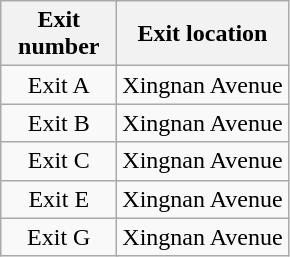<table class="wikitable">
<tr>
<th style="width:70px" colspan="2">Exit number</th>
<th>Exit location</th>
</tr>
<tr>
<td align="center" colspan="2">Exit A</td>
<td>Xingnan Avenue</td>
</tr>
<tr>
<td align="center" colspan="2">Exit B</td>
<td>Xingnan Avenue</td>
</tr>
<tr>
<td align="center" colspan="2">Exit C</td>
<td>Xingnan Avenue</td>
</tr>
<tr>
<td align="center" colspan="2">Exit E</td>
<td>Xingnan Avenue</td>
</tr>
<tr>
<td align="center" colspan="2">Exit G</td>
<td>Xingnan Avenue</td>
</tr>
</table>
